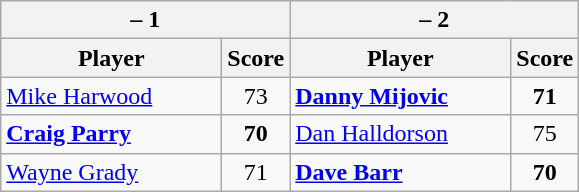<table class=wikitable>
<tr>
<th colspan=2> – 1</th>
<th colspan=2> – 2</th>
</tr>
<tr>
<th width=140>Player</th>
<th>Score</th>
<th width=140>Player</th>
<th>Score</th>
</tr>
<tr>
<td><a href='#'>Mike Harwood</a></td>
<td align=center>73</td>
<td><strong><a href='#'>Danny Mijovic</a></strong></td>
<td align=center><strong>71</strong></td>
</tr>
<tr>
<td><strong><a href='#'>Craig Parry</a></strong></td>
<td align=center><strong>70</strong></td>
<td><a href='#'>Dan Halldorson</a></td>
<td align=center>75</td>
</tr>
<tr>
<td><a href='#'>Wayne Grady</a></td>
<td align=center>71</td>
<td><strong><a href='#'>Dave Barr</a></strong></td>
<td align=center><strong>70</strong></td>
</tr>
</table>
